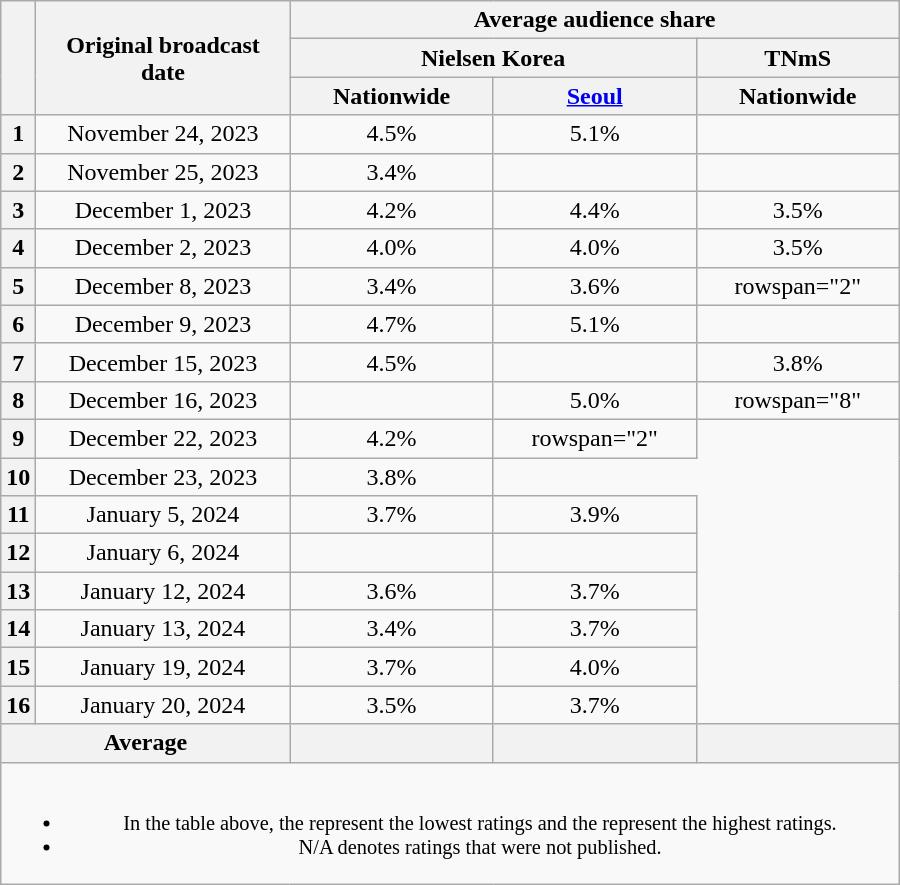<table class="wikitable" style="margin-left:auto; margin-right:auto; width:600px; text-align:center">
<tr>
<th scope="col" rowspan="3"></th>
<th scope="col" rowspan="3">Original broadcast date</th>
<th scope="col" colspan="3">Average audience share</th>
</tr>
<tr>
<th scope="col" colspan="2">Nielsen Korea</th>
<th scope="col">TNmS</th>
</tr>
<tr>
<th scope="col" style="width:8em">Nationwide</th>
<th scope="col" style="width:8em"><a href='#'>Seoul</a></th>
<th scope="col" style="width:8em">Nationwide</th>
</tr>
<tr>
<th scope="col">1</th>
<td>November 24, 2023</td>
<td>4.5% </td>
<td>5.1% </td>
<td></td>
</tr>
<tr>
<th scope="col">2</th>
<td>November 25, 2023</td>
<td>3.4% </td>
<td><strong></strong> </td>
<td><strong></strong> </td>
</tr>
<tr>
<th scope="col">3</th>
<td>December 1, 2023</td>
<td>4.2% </td>
<td>4.4% </td>
<td>3.5% </td>
</tr>
<tr>
<th scope="col">4</th>
<td>December 2, 2023</td>
<td>4.0% </td>
<td>4.0% </td>
<td>3.5% </td>
</tr>
<tr>
<th scope="col">5</th>
<td>December 8, 2023</td>
<td>3.4% </td>
<td>3.6% </td>
<td>rowspan="2" </td>
</tr>
<tr>
<th scope="col">6</th>
<td>December 9, 2023</td>
<td>4.7% </td>
<td>5.1% </td>
</tr>
<tr>
<th scope="col">7</th>
<td>December 15, 2023</td>
<td>4.5% </td>
<td><strong></strong> </td>
<td>3.8% </td>
</tr>
<tr>
<th scope="col">8</th>
<td>December 16, 2023</td>
<td><strong></strong> </td>
<td>5.0% </td>
<td>rowspan="8" </td>
</tr>
<tr>
<th scope="col">9</th>
<td>December 22, 2023</td>
<td>4.2% </td>
<td>rowspan="2" </td>
</tr>
<tr>
<th scope="col">10</th>
<td>December 23, 2023</td>
<td>3.8% </td>
</tr>
<tr>
<th scope="col">11</th>
<td>January 5, 2024</td>
<td>3.7% </td>
<td>3.9% </td>
</tr>
<tr>
<th scope="col">12</th>
<td>January 6, 2024</td>
<td><strong></strong> </td>
<td></td>
</tr>
<tr>
<th scope="col">13</th>
<td>January 12, 2024</td>
<td>3.6% </td>
<td>3.7% </td>
</tr>
<tr>
<th scope="col">14</th>
<td>January 13, 2024</td>
<td>3.4% </td>
<td>3.7% </td>
</tr>
<tr>
<th scope="col">15</th>
<td>January 19, 2024</td>
<td>3.7% </td>
<td>4.0% </td>
</tr>
<tr>
<th scope="col">16</th>
<td>January 20, 2024</td>
<td>3.5% </td>
<td>3.7% </td>
</tr>
<tr>
<th scope="col" colspan="2">Average</th>
<th scope="col"></th>
<th scope="col"></th>
<th scope="col"></th>
</tr>
<tr>
<td colspan="5" style="font-size:85%"><br><ul><li>In the table above, the <strong></strong> represent the lowest ratings and the <strong></strong> represent the highest ratings.</li><li>N/A denotes ratings that were not published.</li></ul></td>
</tr>
</table>
